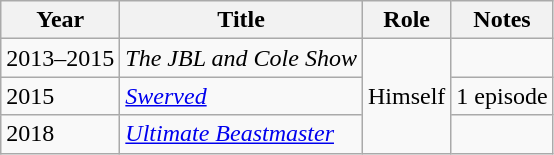<table class="wikitable sortable">
<tr>
<th>Year</th>
<th>Title</th>
<th>Role</th>
<th class="unsortable">Notes</th>
</tr>
<tr>
<td>2013–2015</td>
<td><em>The JBL and Cole Show</em></td>
<td rowspan="3">Himself</td>
<td></td>
</tr>
<tr>
<td>2015</td>
<td><em><a href='#'>Swerved</a></em></td>
<td>1 episode</td>
</tr>
<tr>
<td>2018</td>
<td><em><a href='#'>Ultimate Beastmaster</a></em></td>
<td></td>
</tr>
</table>
